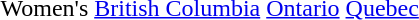<table>
<tr>
<td>Women's</td>
<td> <a href='#'>British Columbia</a></td>
<td> <a href='#'>Ontario</a></td>
<td> <a href='#'>Quebec</a></td>
</tr>
</table>
